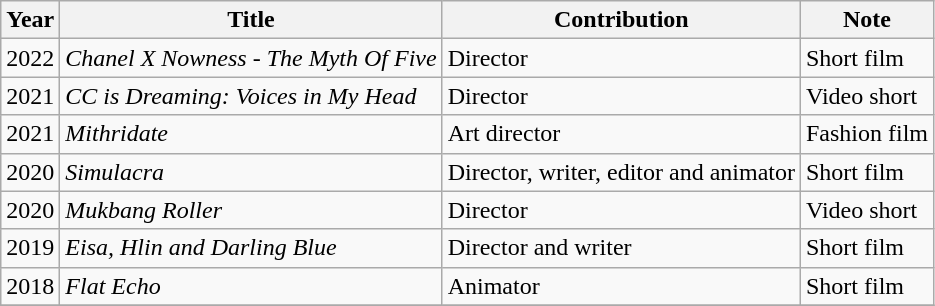<table class="wikitable sortable">
<tr>
<th>Year</th>
<th>Title</th>
<th>Contribution</th>
<th>Note</th>
</tr>
<tr>
<td>2022</td>
<td><em>Chanel X Nowness - The Myth Of Five</em></td>
<td>Director</td>
<td>Short film</td>
</tr>
<tr>
<td>2021</td>
<td><em>CC is Dreaming: Voices in My Head</em></td>
<td>Director</td>
<td>Video short</td>
</tr>
<tr>
<td>2021</td>
<td><em>Mithridate</em></td>
<td>Art director</td>
<td>Fashion film</td>
</tr>
<tr>
<td>2020</td>
<td><em>Simulacra</em></td>
<td>Director, writer, editor and animator</td>
<td>Short film</td>
</tr>
<tr>
<td>2020</td>
<td><em>Mukbang Roller</em></td>
<td>Director</td>
<td>Video short</td>
</tr>
<tr>
<td>2019</td>
<td><em>Eisa, Hlin and Darling Blue</em></td>
<td>Director and writer</td>
<td>Short film</td>
</tr>
<tr>
<td>2018</td>
<td><em>Flat Echo</em></td>
<td>Animator</td>
<td>Short film</td>
</tr>
<tr>
</tr>
</table>
